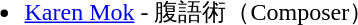<table border="0" cellpadding="5" width="100%">
<tr ---- valign="top">
<td width="50%"></td>
<td width="50%"></td>
</tr>
<tr ---->
<td valign="top"><br><ul><li><a href='#'>Karen Mok</a> - 腹語術（Composer）</li></ul></td>
</tr>
</table>
